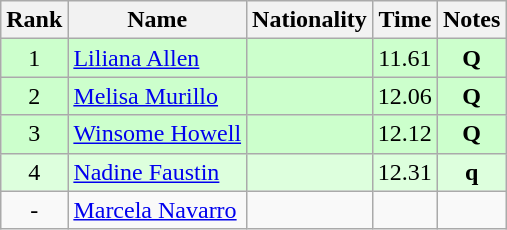<table class="wikitable sortable" style="text-align:center">
<tr>
<th>Rank</th>
<th>Name</th>
<th>Nationality</th>
<th>Time</th>
<th>Notes</th>
</tr>
<tr bgcolor=ccffcc>
<td>1</td>
<td align=left><a href='#'>Liliana Allen</a></td>
<td align=left></td>
<td>11.61</td>
<td><strong>Q</strong></td>
</tr>
<tr bgcolor=ccffcc>
<td>2</td>
<td align=left><a href='#'>Melisa Murillo</a></td>
<td align=left></td>
<td>12.06</td>
<td><strong>Q</strong></td>
</tr>
<tr bgcolor=ccffcc>
<td>3</td>
<td align=left><a href='#'>Winsome Howell</a></td>
<td align=left></td>
<td>12.12</td>
<td><strong>Q</strong></td>
</tr>
<tr bgcolor=ddffdd>
<td>4</td>
<td align=left><a href='#'>Nadine Faustin</a></td>
<td align=left></td>
<td>12.31</td>
<td><strong>q</strong></td>
</tr>
<tr>
<td>-</td>
<td align=left><a href='#'>Marcela Navarro</a></td>
<td align=left></td>
<td></td>
<td></td>
</tr>
</table>
